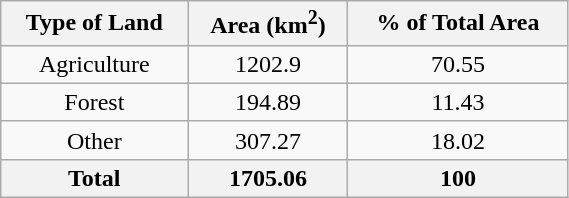<table class="wikitable sortable" style="text-align:center" width=30%>
<tr>
<th>Type of Land</th>
<th>Area (km<sup>2</sup>)</th>
<th>% of Total Area</th>
</tr>
<tr>
<td>Agriculture</td>
<td>1202.9</td>
<td>70.55</td>
</tr>
<tr>
<td>Forest</td>
<td>194.89</td>
<td>11.43</td>
</tr>
<tr>
<td>Other</td>
<td>307.27</td>
<td>18.02</td>
</tr>
<tr class='sortbottom'>
<th>Total</th>
<th>1705.06</th>
<th>100</th>
</tr>
</table>
